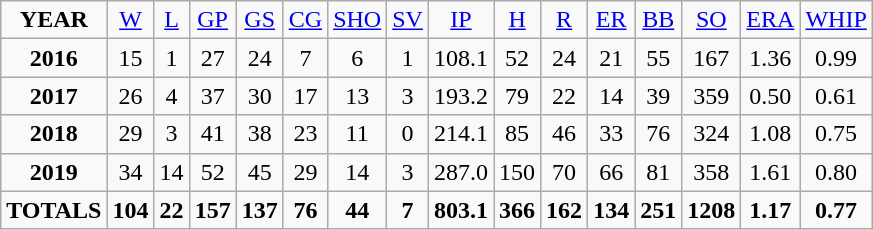<table class="wikitable">
<tr align=center>
<td><strong>YEAR</strong></td>
<td><a href='#'>W</a></td>
<td><a href='#'>L</a></td>
<td><a href='#'>GP</a></td>
<td><a href='#'>GS</a></td>
<td><a href='#'>CG</a></td>
<td><a href='#'>SHO</a></td>
<td><a href='#'>SV</a></td>
<td><a href='#'>IP</a></td>
<td><a href='#'>H</a></td>
<td><a href='#'>R</a></td>
<td><a href='#'>ER</a></td>
<td><a href='#'>BB</a></td>
<td><a href='#'>SO</a></td>
<td><a href='#'>ERA</a></td>
<td><a href='#'>WHIP</a></td>
</tr>
<tr align=center>
<td><strong>2016</strong></td>
<td>15</td>
<td>1</td>
<td>27</td>
<td>24</td>
<td>7</td>
<td>6</td>
<td>1</td>
<td>108.1</td>
<td>52</td>
<td>24</td>
<td>21</td>
<td>55</td>
<td>167</td>
<td>1.36</td>
<td>0.99</td>
</tr>
<tr align=center>
<td><strong>2017</strong></td>
<td>26</td>
<td>4</td>
<td>37</td>
<td>30</td>
<td>17</td>
<td>13</td>
<td>3</td>
<td>193.2</td>
<td>79</td>
<td>22</td>
<td>14</td>
<td>39</td>
<td>359</td>
<td>0.50</td>
<td>0.61</td>
</tr>
<tr align=center>
<td><strong>2018</strong></td>
<td>29</td>
<td>3</td>
<td>41</td>
<td>38</td>
<td>23</td>
<td>11</td>
<td>0</td>
<td>214.1</td>
<td>85</td>
<td>46</td>
<td>33</td>
<td>76</td>
<td>324</td>
<td>1.08</td>
<td>0.75</td>
</tr>
<tr align=center>
<td><strong>2019</strong></td>
<td>34</td>
<td>14</td>
<td>52</td>
<td>45</td>
<td>29</td>
<td>14</td>
<td>3</td>
<td>287.0</td>
<td>150</td>
<td>70</td>
<td>66</td>
<td>81</td>
<td>358</td>
<td>1.61</td>
<td>0.80</td>
</tr>
<tr align=center>
<td><strong>TOTALS</strong></td>
<td><strong>104</strong></td>
<td><strong>22</strong></td>
<td><strong>157</strong></td>
<td><strong>137</strong></td>
<td><strong>76</strong></td>
<td><strong>44</strong></td>
<td><strong>7</strong></td>
<td><strong>803.1</strong></td>
<td><strong>366</strong></td>
<td><strong>162</strong></td>
<td><strong>134</strong></td>
<td><strong>251</strong></td>
<td><strong>1208</strong></td>
<td><strong>1.17</strong></td>
<td><strong>0.77</strong></td>
</tr>
</table>
